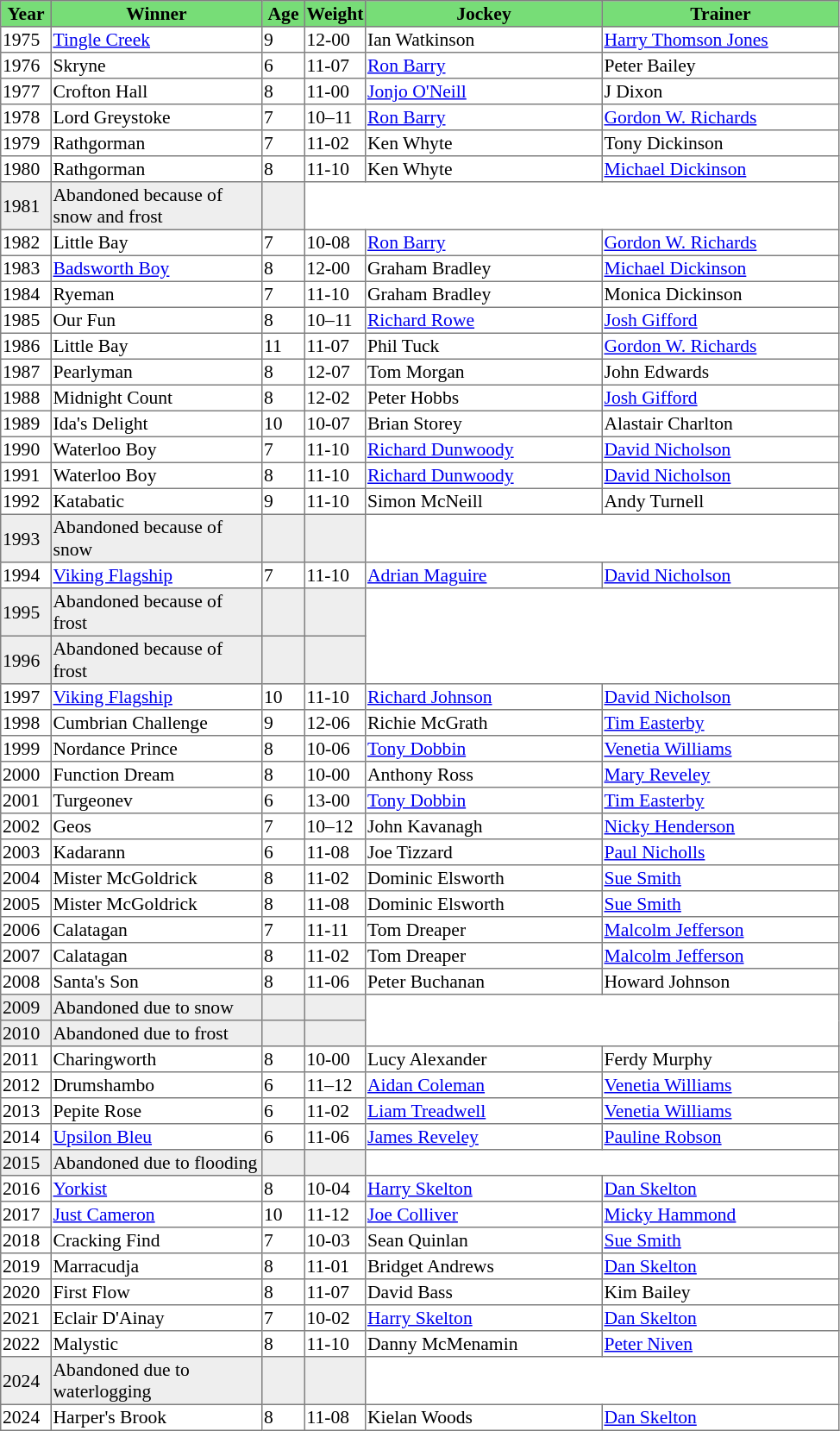<table class = "sortable" | border="1" style="border-collapse: collapse; font-size:90%">
<tr bgcolor="#77dd77" align="center">
<td style="width:36px"><strong>Year</strong></td>
<td style="width:160px"><strong>Winner</strong></td>
<td style="width:30px"><strong>Age</strong></td>
<td style="width:40px"><strong>Weight</strong></td>
<td style="width:180px"><strong>Jockey</strong></td>
<td style="width:180px"><strong>Trainer</strong></td>
</tr>
<tr>
<td>1975</td>
<td><a href='#'>Tingle Creek</a></td>
<td>9</td>
<td>12-00</td>
<td>Ian Watkinson</td>
<td><a href='#'>Harry Thomson Jones</a></td>
</tr>
<tr>
<td>1976</td>
<td>Skryne</td>
<td>6</td>
<td>11-07</td>
<td><a href='#'>Ron Barry</a></td>
<td>Peter Bailey</td>
</tr>
<tr>
<td>1977</td>
<td>Crofton Hall</td>
<td>8</td>
<td>11-00</td>
<td><a href='#'>Jonjo O'Neill</a></td>
<td>J Dixon</td>
</tr>
<tr>
<td>1978</td>
<td>Lord Greystoke</td>
<td>7</td>
<td>10–11</td>
<td><a href='#'>Ron Barry</a></td>
<td><a href='#'>Gordon W. Richards</a></td>
</tr>
<tr>
<td>1979</td>
<td>Rathgorman</td>
<td>7</td>
<td>11-02</td>
<td>Ken Whyte</td>
<td>Tony Dickinson</td>
</tr>
<tr>
<td>1980</td>
<td>Rathgorman</td>
<td>8</td>
<td>11-10</td>
<td>Ken Whyte</td>
<td><a href='#'>Michael Dickinson</a></td>
</tr>
<tr bgcolor="#eeeeee">
<td>1981 <td>Abandoned because of snow and frost</td></td>
<td></td>
</tr>
<tr>
<td>1982</td>
<td>Little Bay</td>
<td>7</td>
<td>10-08</td>
<td><a href='#'>Ron Barry</a></td>
<td><a href='#'>Gordon W. Richards</a></td>
</tr>
<tr>
<td>1983</td>
<td><a href='#'>Badsworth Boy</a></td>
<td>8</td>
<td>12-00</td>
<td>Graham Bradley</td>
<td><a href='#'>Michael Dickinson</a></td>
</tr>
<tr>
<td>1984</td>
<td>Ryeman</td>
<td>7</td>
<td>11-10</td>
<td>Graham Bradley</td>
<td>Monica Dickinson</td>
</tr>
<tr>
<td>1985</td>
<td>Our Fun</td>
<td>8</td>
<td>10–11</td>
<td><a href='#'>Richard Rowe</a></td>
<td><a href='#'>Josh Gifford</a></td>
</tr>
<tr>
<td>1986</td>
<td>Little Bay</td>
<td>11</td>
<td>11-07</td>
<td>Phil Tuck</td>
<td><a href='#'>Gordon W. Richards</a></td>
</tr>
<tr>
<td>1987</td>
<td>Pearlyman</td>
<td>8</td>
<td>12-07</td>
<td>Tom Morgan</td>
<td>John Edwards</td>
</tr>
<tr>
<td>1988</td>
<td>Midnight Count</td>
<td>8</td>
<td>12-02</td>
<td>Peter Hobbs</td>
<td><a href='#'>Josh Gifford</a></td>
</tr>
<tr>
<td>1989</td>
<td>Ida's Delight</td>
<td>10</td>
<td>10-07</td>
<td>Brian Storey</td>
<td>Alastair Charlton</td>
</tr>
<tr>
<td>1990</td>
<td>Waterloo Boy</td>
<td>7</td>
<td>11-10</td>
<td><a href='#'>Richard Dunwoody</a></td>
<td><a href='#'>David Nicholson</a></td>
</tr>
<tr>
<td>1991</td>
<td>Waterloo Boy</td>
<td>8</td>
<td>11-10</td>
<td><a href='#'>Richard Dunwoody</a></td>
<td><a href='#'>David Nicholson</a></td>
</tr>
<tr>
<td>1992</td>
<td>Katabatic</td>
<td>9</td>
<td>11-10</td>
<td>Simon McNeill</td>
<td>Andy Turnell</td>
</tr>
<tr bgcolor="#eeeeee">
<td>1993 <td>Abandoned because of snow</td></td>
<td></td>
<td></td>
</tr>
<tr>
<td>1994</td>
<td><a href='#'>Viking Flagship</a></td>
<td>7</td>
<td>11-10</td>
<td><a href='#'>Adrian Maguire</a></td>
<td><a href='#'>David Nicholson</a></td>
</tr>
<tr bgcolor="#eeeeee">
<td>1995 <td>Abandoned because of frost</td></td>
<td></td>
<td></td>
</tr>
<tr bgcolor="#eeeeee">
<td>1996 <td>Abandoned because of frost</td></td>
<td></td>
<td></td>
</tr>
<tr>
<td>1997</td>
<td><a href='#'>Viking Flagship</a></td>
<td>10</td>
<td>11-10</td>
<td><a href='#'>Richard Johnson</a></td>
<td><a href='#'>David Nicholson</a></td>
</tr>
<tr>
<td>1998</td>
<td>Cumbrian Challenge</td>
<td>9</td>
<td>12-06</td>
<td>Richie McGrath</td>
<td><a href='#'>Tim Easterby</a></td>
</tr>
<tr>
<td>1999</td>
<td>Nordance Prince</td>
<td>8</td>
<td>10-06</td>
<td><a href='#'>Tony Dobbin</a></td>
<td><a href='#'>Venetia Williams</a></td>
</tr>
<tr>
<td>2000</td>
<td>Function Dream</td>
<td>8</td>
<td>10-00</td>
<td>Anthony Ross</td>
<td><a href='#'>Mary Reveley</a></td>
</tr>
<tr>
<td>2001</td>
<td>Turgeonev</td>
<td>6</td>
<td>13-00</td>
<td><a href='#'>Tony Dobbin</a></td>
<td><a href='#'>Tim Easterby</a></td>
</tr>
<tr>
<td>2002</td>
<td>Geos</td>
<td>7</td>
<td>10–12</td>
<td>John Kavanagh</td>
<td><a href='#'>Nicky Henderson</a></td>
</tr>
<tr>
<td>2003</td>
<td>Kadarann</td>
<td>6</td>
<td>11-08</td>
<td>Joe Tizzard</td>
<td><a href='#'>Paul Nicholls</a></td>
</tr>
<tr>
<td>2004</td>
<td>Mister McGoldrick</td>
<td>8</td>
<td>11-02</td>
<td>Dominic Elsworth</td>
<td><a href='#'>Sue Smith</a></td>
</tr>
<tr>
<td>2005</td>
<td>Mister McGoldrick</td>
<td>8</td>
<td>11-08</td>
<td>Dominic Elsworth</td>
<td><a href='#'>Sue Smith</a></td>
</tr>
<tr>
<td>2006</td>
<td>Calatagan</td>
<td>7</td>
<td>11-11</td>
<td>Tom Dreaper</td>
<td><a href='#'>Malcolm Jefferson</a></td>
</tr>
<tr>
<td>2007</td>
<td>Calatagan</td>
<td>8</td>
<td>11-02</td>
<td>Tom Dreaper</td>
<td><a href='#'>Malcolm Jefferson</a></td>
</tr>
<tr>
<td>2008</td>
<td>Santa's Son</td>
<td>8</td>
<td>11-06</td>
<td>Peter Buchanan</td>
<td>Howard Johnson</td>
</tr>
<tr bgcolor="#eeeeee">
<td>2009 <td>Abandoned due to snow</td></td>
<td></td>
<td></td>
</tr>
<tr bgcolor="#eeeeee">
<td>2010 <td>Abandoned due to frost</td></td>
<td></td>
<td></td>
</tr>
<tr>
<td>2011</td>
<td>Charingworth</td>
<td>8</td>
<td>10-00</td>
<td>Lucy Alexander</td>
<td>Ferdy Murphy</td>
</tr>
<tr>
<td>2012</td>
<td>Drumshambo</td>
<td>6</td>
<td>11–12</td>
<td><a href='#'>Aidan Coleman</a></td>
<td><a href='#'>Venetia Williams</a></td>
</tr>
<tr>
<td>2013</td>
<td>Pepite Rose</td>
<td>6</td>
<td>11-02</td>
<td><a href='#'>Liam Treadwell</a></td>
<td><a href='#'>Venetia Williams</a></td>
</tr>
<tr>
<td>2014</td>
<td><a href='#'>Upsilon Bleu</a></td>
<td>6</td>
<td>11-06</td>
<td><a href='#'>James Reveley</a></td>
<td><a href='#'>Pauline Robson</a></td>
</tr>
<tr bgcolor="#eeeeee">
<td>2015 <td>Abandoned due to flooding</td></td>
<td></td>
<td></td>
</tr>
<tr>
<td>2016</td>
<td><a href='#'>Yorkist</a></td>
<td>8</td>
<td>10-04</td>
<td><a href='#'>Harry Skelton</a></td>
<td><a href='#'>Dan Skelton</a></td>
</tr>
<tr>
<td>2017</td>
<td><a href='#'>Just Cameron</a></td>
<td>10</td>
<td>11-12</td>
<td><a href='#'>Joe Colliver</a></td>
<td><a href='#'>Micky Hammond</a></td>
</tr>
<tr>
<td>2018</td>
<td>Cracking Find</td>
<td>7</td>
<td>10-03</td>
<td>Sean Quinlan</td>
<td><a href='#'>Sue Smith</a></td>
</tr>
<tr>
<td>2019</td>
<td>Marracudja</td>
<td>8</td>
<td>11-01</td>
<td>Bridget Andrews</td>
<td><a href='#'>Dan Skelton</a></td>
</tr>
<tr>
<td>2020</td>
<td>First Flow</td>
<td>8</td>
<td>11-07</td>
<td>David Bass</td>
<td>Kim Bailey</td>
</tr>
<tr>
<td>2021</td>
<td>Eclair D'Ainay</td>
<td>7</td>
<td>10-02</td>
<td><a href='#'>Harry Skelton</a></td>
<td><a href='#'>Dan Skelton</a></td>
</tr>
<tr>
<td>2022</td>
<td>Malystic</td>
<td>8</td>
<td>11-10</td>
<td>Danny McMenamin</td>
<td><a href='#'>Peter Niven</a></td>
</tr>
<tr bgcolor="#eeeeee">
<td>2024 <td>Abandoned due to waterlogging</td></td>
<td></td>
<td></td>
</tr>
<tr>
<td>2024</td>
<td>Harper's Brook</td>
<td>8</td>
<td>11-08</td>
<td>Kielan Woods</td>
<td><a href='#'>Dan Skelton</a></td>
</tr>
</table>
